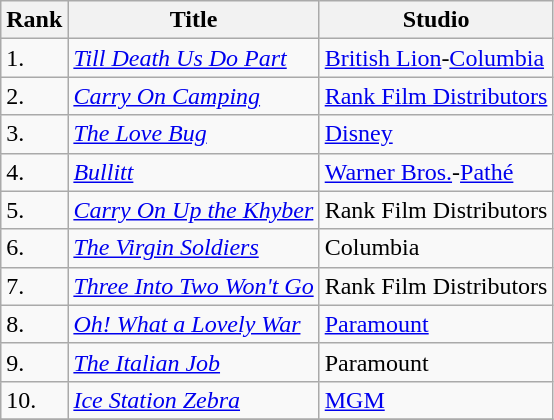<table class="wikitable sortable">
<tr>
<th>Rank</th>
<th>Title</th>
<th>Studio</th>
</tr>
<tr>
<td>1.</td>
<td><em><a href='#'>Till Death Us Do Part</a></em></td>
<td><a href='#'>British Lion</a>-<a href='#'>Columbia</a></td>
</tr>
<tr>
<td>2.</td>
<td><em><a href='#'>Carry On Camping</a></em></td>
<td><a href='#'>Rank Film Distributors</a></td>
</tr>
<tr>
<td>3.</td>
<td><em><a href='#'>The Love Bug</a></em></td>
<td><a href='#'>Disney</a></td>
</tr>
<tr>
<td>4.</td>
<td><em><a href='#'>Bullitt</a></em></td>
<td><a href='#'>Warner Bros.</a>-<a href='#'>Pathé</a></td>
</tr>
<tr>
<td>5.</td>
<td><em><a href='#'>Carry On Up the Khyber</a></em></td>
<td>Rank Film Distributors</td>
</tr>
<tr>
<td>6.</td>
<td><em><a href='#'>The Virgin Soldiers</a></em></td>
<td>Columbia</td>
</tr>
<tr>
<td>7.</td>
<td><em><a href='#'>Three Into Two Won't Go</a></em></td>
<td>Rank Film Distributors</td>
</tr>
<tr>
<td>8.</td>
<td><em><a href='#'>Oh! What a Lovely War</a></em></td>
<td><a href='#'>Paramount</a></td>
</tr>
<tr>
<td>9.</td>
<td><em><a href='#'>The Italian Job</a></em></td>
<td>Paramount</td>
</tr>
<tr>
<td>10.</td>
<td><em><a href='#'>Ice Station Zebra</a></em></td>
<td><a href='#'>MGM</a></td>
</tr>
<tr>
</tr>
</table>
